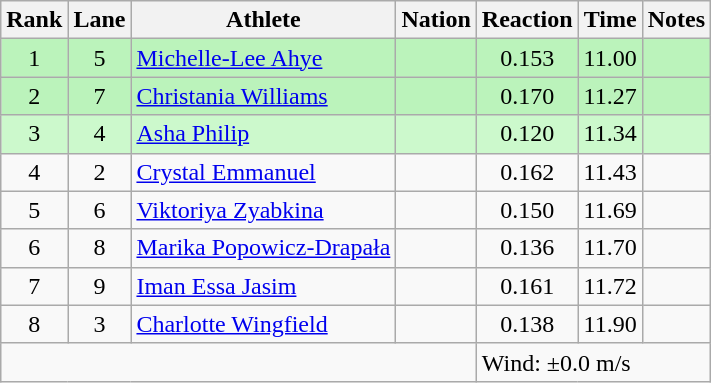<table class="wikitable sortable" style="text-align:center">
<tr>
<th>Rank</th>
<th>Lane</th>
<th>Athlete</th>
<th>Nation</th>
<th>Reaction</th>
<th>Time</th>
<th>Notes</th>
</tr>
<tr bgcolor=#bbf3bb>
<td>1</td>
<td>5</td>
<td align=left><a href='#'>Michelle-Lee Ahye</a></td>
<td align=left></td>
<td>0.153</td>
<td>11.00</td>
<td></td>
</tr>
<tr bgcolor=#bbf3bb>
<td>2</td>
<td>7</td>
<td align=left><a href='#'>Christania Williams</a></td>
<td align=left></td>
<td>0.170</td>
<td>11.27</td>
<td></td>
</tr>
<tr bgcolor=#ccf9cc>
<td>3</td>
<td>4</td>
<td align=left><a href='#'>Asha Philip</a></td>
<td align=left></td>
<td>0.120</td>
<td>11.34</td>
<td></td>
</tr>
<tr>
<td>4</td>
<td>2</td>
<td align=left><a href='#'>Crystal Emmanuel</a></td>
<td align=left></td>
<td>0.162</td>
<td>11.43</td>
<td></td>
</tr>
<tr>
<td>5</td>
<td>6</td>
<td align=left><a href='#'>Viktoriya Zyabkina</a></td>
<td align=left></td>
<td>0.150</td>
<td>11.69</td>
<td></td>
</tr>
<tr>
<td>6</td>
<td>8</td>
<td align=left><a href='#'>Marika Popowicz-Drapała</a></td>
<td align=left></td>
<td>0.136</td>
<td>11.70</td>
<td></td>
</tr>
<tr>
<td>7</td>
<td>9</td>
<td align=left><a href='#'>Iman Essa Jasim</a></td>
<td align=left></td>
<td>0.161</td>
<td>11.72</td>
<td></td>
</tr>
<tr>
<td>8</td>
<td>3</td>
<td align=left><a href='#'>Charlotte Wingfield</a></td>
<td align=left></td>
<td>0.138</td>
<td>11.90</td>
<td></td>
</tr>
<tr class="sortbottom">
<td colspan=4></td>
<td colspan="3" style="text-align:left;">Wind: ±0.0 m/s</td>
</tr>
</table>
